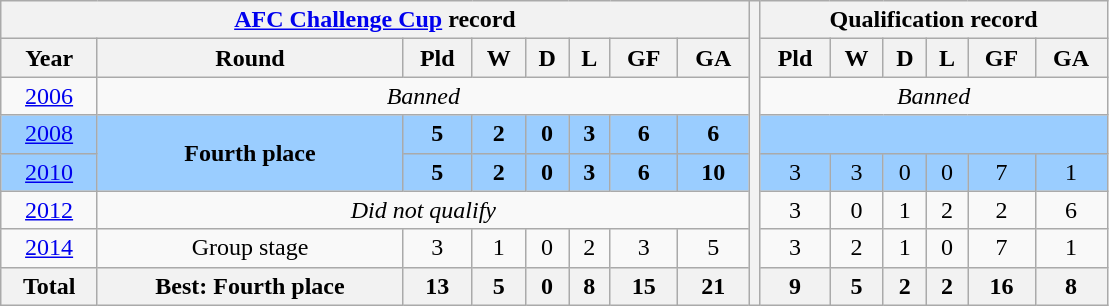<table class="wikitable" style="text-align: center;font-size:100%;">
<tr>
<th colspan=8><a href='#'>AFC Challenge Cup</a> record</th>
<th width=1% rowspan=90></th>
<th colspan=6>Qualification record</th>
</tr>
<tr>
<th>Year</th>
<th>Round</th>
<th>Pld</th>
<th>W</th>
<th>D</th>
<th>L</th>
<th>GF</th>
<th>GA</th>
<th>Pld</th>
<th>W</th>
<th>D</th>
<th>L</th>
<th>GF</th>
<th>GA</th>
</tr>
<tr>
<td> <a href='#'>2006</a></td>
<td colspan="7"><em>Banned</em></td>
<td colspan="6"><em>Banned </em></td>
</tr>
<tr bgcolor=#9acdff>
<td> <a href='#'>2008</a></td>
<td rowspan="2"><strong>Fourth place</strong></td>
<td><strong>5</strong></td>
<td><strong>2</strong></td>
<td><strong>0</strong></td>
<td><strong>3</strong></td>
<td><strong>6</strong></td>
<td><strong>6</strong></td>
<td colspan="6"></td>
</tr>
<tr bgcolor=#9acdff>
<td> <a href='#'>2010</a></td>
<td><strong>5</strong></td>
<td><strong>2</strong></td>
<td><strong>0</strong></td>
<td><strong>3</strong></td>
<td><strong>6</strong></td>
<td><strong>10</strong></td>
<td>3</td>
<td>3</td>
<td>0</td>
<td>0</td>
<td>7</td>
<td>1</td>
</tr>
<tr>
<td> <a href='#'>2012</a></td>
<td colspan="7"><em>Did not qualify</em></td>
<td>3</td>
<td>0</td>
<td>1</td>
<td>2</td>
<td>2</td>
<td>6</td>
</tr>
<tr>
<td> <a href='#'>2014</a></td>
<td>Group stage</td>
<td>3</td>
<td>1</td>
<td>0</td>
<td>2</td>
<td>3</td>
<td>5</td>
<td>3</td>
<td>2</td>
<td>1</td>
<td>0</td>
<td>7</td>
<td>1</td>
</tr>
<tr>
<th><strong>Total</strong></th>
<th><strong>Best: Fourth place</strong></th>
<th>13</th>
<th>5</th>
<th>0</th>
<th>8</th>
<th>15</th>
<th>21</th>
<th>9</th>
<th>5</th>
<th>2</th>
<th>2</th>
<th>16</th>
<th>8</th>
</tr>
</table>
